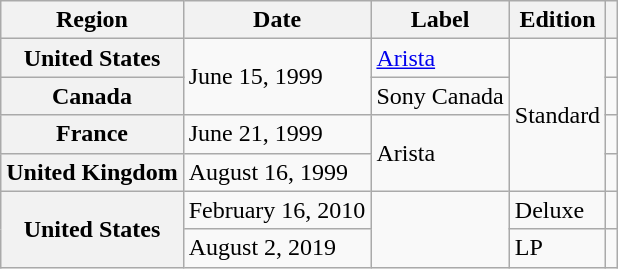<table class="wikitable plainrowheaders">
<tr>
<th>Region</th>
<th>Date</th>
<th>Label</th>
<th>Edition</th>
<th></th>
</tr>
<tr>
<th scope="row">United States</th>
<td rowspan="2">June 15, 1999</td>
<td><a href='#'>Arista</a></td>
<td rowspan="4">Standard</td>
<td></td>
</tr>
<tr>
<th scope="row">Canada</th>
<td>Sony Canada</td>
<td></td>
</tr>
<tr>
<th scope="row">France</th>
<td>June 21, 1999</td>
<td rowspan="2">Arista</td>
<td></td>
</tr>
<tr>
<th scope="row">United Kingdom</th>
<td>August 16, 1999</td>
<td></td>
</tr>
<tr>
<th scope="row" rowspan="2">United States</th>
<td>February 16, 2010</td>
<td rowspan="2"></td>
<td>Deluxe</td>
<td></td>
</tr>
<tr>
<td>August 2, 2019</td>
<td>LP</td>
<td></td>
</tr>
</table>
